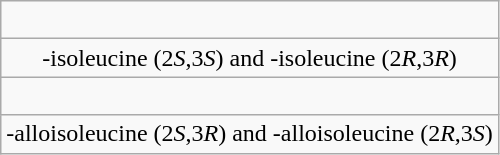<table class="wikitable centered" style="text-align:center">
<tr>
<td> <br></td>
</tr>
<tr>
<td>-isoleucine (2<em>S</em>,3<em>S</em>) and -isoleucine (2<em>R</em>,3<em>R</em>)<br></td>
</tr>
<tr>
<td> <br></td>
</tr>
<tr>
<td>-alloisoleucine (2<em>S</em>,3<em>R</em>) and -alloisoleucine (2<em>R</em>,3<em>S</em>)</td>
</tr>
</table>
